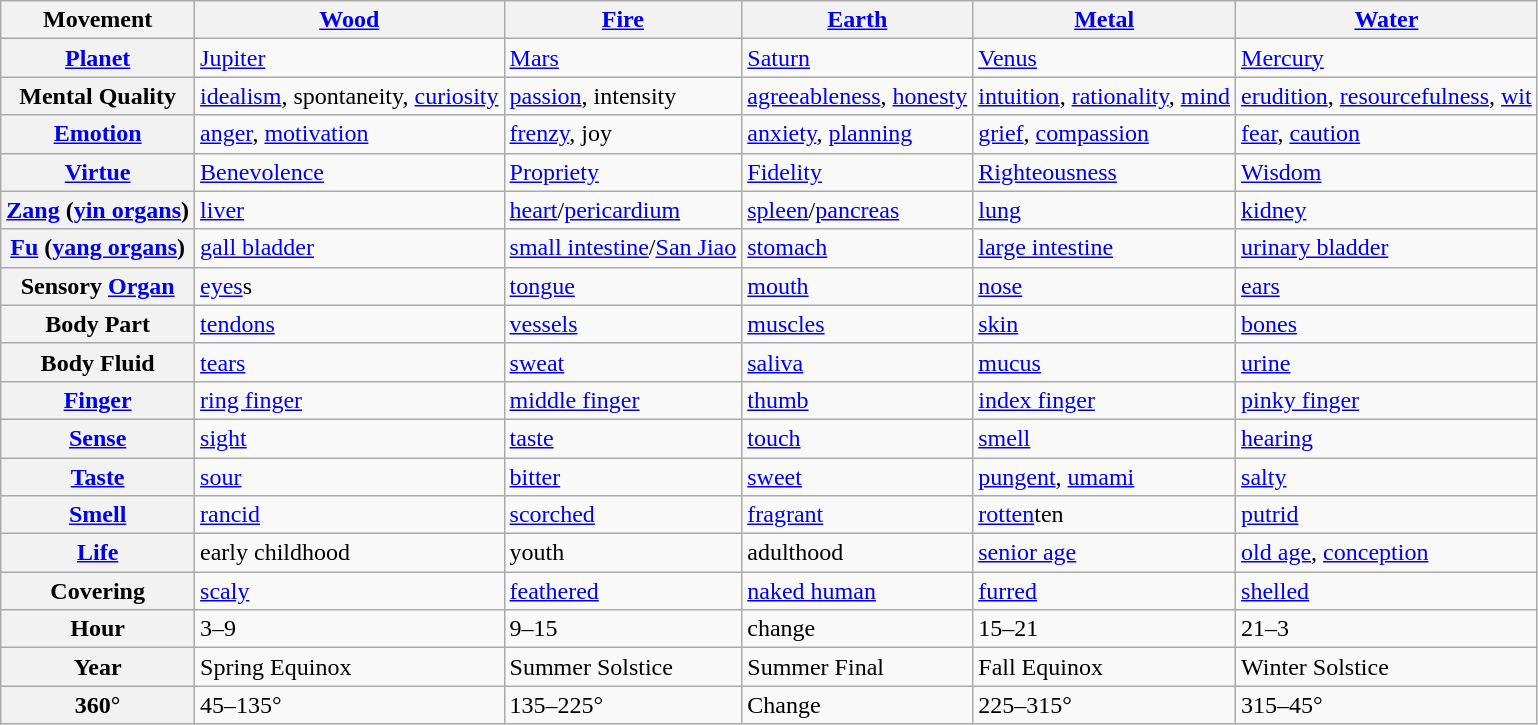<table class="wikitable">
<tr>
<th>Movement</th>
<th><a href='#'>Wood</a></th>
<th><a href='#'>Fire</a></th>
<th><a href='#'>Earth</a></th>
<th><a href='#'>Metal</a></th>
<th><a href='#'>Water</a></th>
</tr>
<tr>
<th><a href='#'>Planet</a></th>
<td><a href='#'>Jupiter</a></td>
<td><a href='#'>Mars</a></td>
<td><a href='#'>Saturn</a></td>
<td><a href='#'>Venus</a></td>
<td><a href='#'>Mercury</a></td>
</tr>
<tr>
<th>Mental Quality</th>
<td><a href='#'>idealism</a>, spontaneity, <a href='#'>curiosity</a></td>
<td><a href='#'>passion</a>, intensity</td>
<td><a href='#'>agreeableness</a>, <a href='#'>honesty</a></td>
<td><a href='#'>intuition</a>, <a href='#'>rationality</a>, <a href='#'>mind</a></td>
<td><a href='#'>erudition</a>, <a href='#'>resourcefulness</a>, <a href='#'>wit</a></td>
</tr>
<tr>
<th><a href='#'>Emotion</a></th>
<td><a href='#'>anger</a>, <a href='#'>motivation</a></td>
<td><a href='#'>frenzy</a>, joy</td>
<td><a href='#'>anxiety</a>, <a href='#'>planning</a></td>
<td><a href='#'>grief</a>, <a href='#'>compassion</a></td>
<td><a href='#'>fear</a>, <a href='#'>caution</a></td>
</tr>
<tr>
<th><a href='#'>Virtue</a></th>
<td><a href='#'>Benevolence</a></td>
<td><a href='#'>Propriety</a></td>
<td><a href='#'>Fidelity</a></td>
<td><a href='#'>Righteousness</a></td>
<td><a href='#'>Wisdom</a></td>
</tr>
<tr>
<th><a href='#'>Zang</a> (<a href='#'>yin organs</a>)</th>
<td><a href='#'>liver</a></td>
<td><a href='#'>heart</a>/<a href='#'>pericardium</a></td>
<td><a href='#'>spleen</a>/<a href='#'>pancreas</a></td>
<td><a href='#'>lung</a></td>
<td><a href='#'>kidney</a></td>
</tr>
<tr>
<th><a href='#'>Fu</a> (<a href='#'>yang organs</a>)</th>
<td><a href='#'>gall bladder</a></td>
<td><a href='#'>small intestine</a>/<a href='#'>San Jiao</a></td>
<td><a href='#'>stomach</a></td>
<td><a href='#'>large intestine</a></td>
<td><a href='#'>urinary bladder</a></td>
</tr>
<tr>
<th>Sensory <a href='#'>Organ</a></th>
<td><a href='#'>eyes</a>s</td>
<td><a href='#'>tongue</a></td>
<td><a href='#'>mouth</a></td>
<td><a href='#'>nose</a></td>
<td><a href='#'>ears</a></td>
</tr>
<tr>
<th>Body Part</th>
<td><a href='#'>tendons</a></td>
<td><a href='#'>vessels</a></td>
<td><a href='#'>muscles</a></td>
<td><a href='#'>skin</a></td>
<td><a href='#'>bones</a></td>
</tr>
<tr>
<th>Body Fluid</th>
<td><a href='#'>tears</a></td>
<td><a href='#'>sweat</a></td>
<td><a href='#'>saliva</a></td>
<td><a href='#'>mucus</a></td>
<td><a href='#'>urine</a></td>
</tr>
<tr>
<th><a href='#'>Finger</a></th>
<td><a href='#'>ring finger</a></td>
<td><a href='#'>middle finger</a></td>
<td><a href='#'>thumb</a></td>
<td><a href='#'>index finger</a></td>
<td><a href='#'>pinky finger</a></td>
</tr>
<tr>
<th><a href='#'>Sense</a></th>
<td><a href='#'>sight</a></td>
<td><a href='#'>taste</a></td>
<td><a href='#'>touch</a></td>
<td><a href='#'>smell</a></td>
<td><a href='#'>hearing</a></td>
</tr>
<tr>
<th><a href='#'>Taste</a></th>
<td><a href='#'>sour</a></td>
<td><a href='#'>bitter</a></td>
<td><a href='#'>sweet</a></td>
<td><a href='#'>pungent</a>, <a href='#'>umami</a></td>
<td><a href='#'>salty</a></td>
</tr>
<tr>
<th><a href='#'>Smell</a></th>
<td><a href='#'>rancid</a></td>
<td><a href='#'>scorched</a></td>
<td><a href='#'>fragrant</a></td>
<td><a href='#'>rotten</a>ten</td>
<td><a href='#'>putrid</a></td>
</tr>
<tr>
<th><a href='#'>Life</a></th>
<td>early childhood</td>
<td>youth</td>
<td>adulthood</td>
<td><a href='#'>senior age</a></td>
<td><a href='#'>old age</a>, <a href='#'>conception</a></td>
</tr>
<tr>
<th>Covering</th>
<td><a href='#'>scaly</a></td>
<td><a href='#'>feathered</a></td>
<td><a href='#'>naked human</a></td>
<td><a href='#'>furred</a></td>
<td><a href='#'>shelled</a></td>
</tr>
<tr>
<th>Hour</th>
<td>3–9</td>
<td>9–15</td>
<td>change</td>
<td>15–21</td>
<td>21–3</td>
</tr>
<tr>
<th>Year</th>
<td>Spring Equinox</td>
<td>Summer Solstice</td>
<td>Summer Final</td>
<td>Fall Equinox</td>
<td>Winter Solstice</td>
</tr>
<tr>
<th>360°</th>
<td>45–135°</td>
<td>135–225°</td>
<td>Change</td>
<td>225–315°</td>
<td>315–45°</td>
</tr>
</table>
